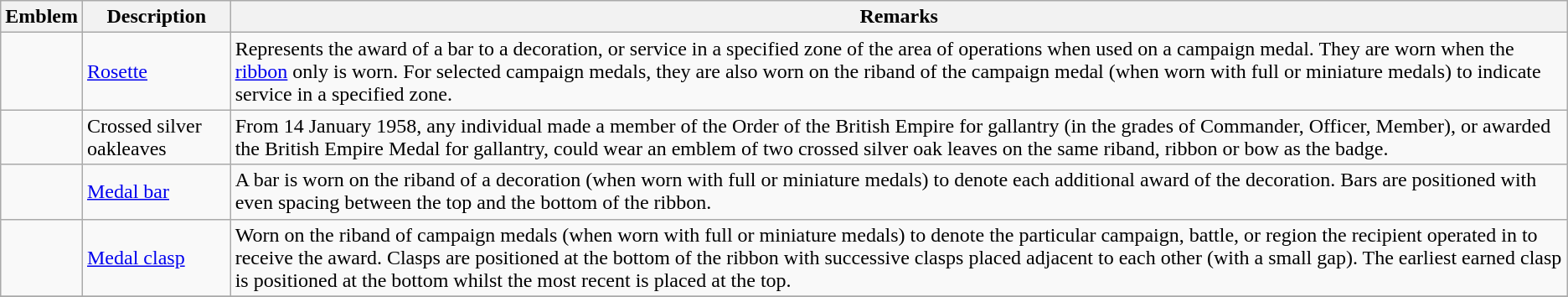<table class="wikitable">
<tr>
<th>Emblem</th>
<th>Description</th>
<th>Remarks</th>
</tr>
<tr>
<td></td>
<td><a href='#'>Rosette</a></td>
<td>Represents the award of a bar to a decoration, or service in a specified zone of the area of operations when used on a campaign medal. They are worn when the <a href='#'>ribbon</a> only is worn. For selected campaign medals, they are also worn on the riband of the campaign medal (when worn with full or miniature medals) to indicate service in a specified zone.</td>
</tr>
<tr>
<td></td>
<td>Crossed silver oakleaves</td>
<td>From 14 January 1958, any individual made a member of the Order of the British Empire for gallantry (in the grades of Commander, Officer, Member), or awarded the British Empire Medal for gallantry, could wear an emblem of two crossed silver oak leaves on the same riband, ribbon or bow as the badge.</td>
</tr>
<tr>
<td></td>
<td><a href='#'>Medal bar</a></td>
<td>A bar is worn on the riband of a decoration (when worn with full or miniature medals) to denote each additional award of the decoration. Bars are positioned with even spacing between the top and the bottom of the ribbon.</td>
</tr>
<tr>
<td></td>
<td><a href='#'>Medal clasp</a></td>
<td>Worn on the riband of campaign medals (when worn with full or miniature medals) to denote the particular campaign, battle, or region the recipient operated in to receive the award. Clasps are positioned at the bottom of the ribbon with successive clasps placed adjacent to each other (with a small gap). The earliest earned clasp is positioned at the bottom whilst the most recent is placed at the top.</td>
</tr>
<tr>
</tr>
</table>
